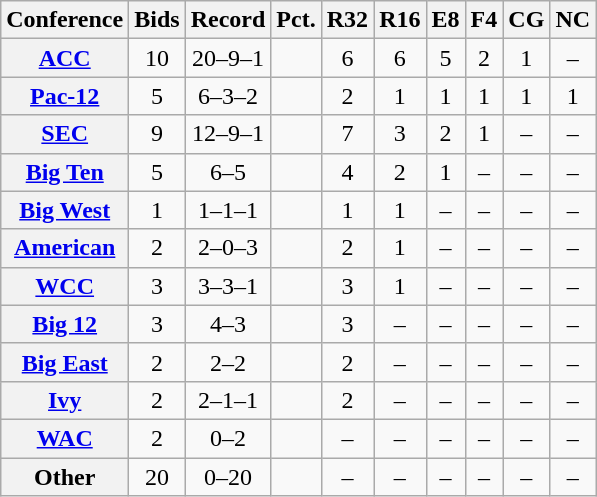<table class="wikitable sortable plainrowheaders" style="text-align:center;">
<tr>
<th scope="col">Conference</th>
<th scope="col" data-sort-type="number">Bids</th>
<th scope="col">Record</th>
<th scope="col" data-sort-type="number">Pct.</th>
<th scope="col" data-sort-type="number">R32</th>
<th scope="col" data-sort-type="number">R16</th>
<th scope="col" data-sort-type="number">E8</th>
<th scope="col" data-sort-type="number">F4</th>
<th scope="col" data-sort-type="number">CG</th>
<th scope="col" data-sort-type="number">NC</th>
</tr>
<tr>
<th scope="row"><a href='#'>ACC</a></th>
<td>10</td>
<td>20–9–1</td>
<td></td>
<td>6</td>
<td>6</td>
<td>5</td>
<td>2</td>
<td>1</td>
<td data-sort-value="-1">–</td>
</tr>
<tr>
<th scope="row"><a href='#'>Pac-12</a></th>
<td>5</td>
<td>6–3–2</td>
<td></td>
<td>2</td>
<td>1</td>
<td>1</td>
<td>1</td>
<td>1</td>
<td>1</td>
</tr>
<tr>
<th scope="row"><a href='#'>SEC</a></th>
<td>9</td>
<td>12–9–1</td>
<td></td>
<td>7</td>
<td>3</td>
<td>2</td>
<td>1</td>
<td data-sort-value="-1">–</td>
<td data-sort-value="-1">–</td>
</tr>
<tr>
<th scope="row"><a href='#'>Big Ten</a></th>
<td>5</td>
<td>6–5</td>
<td></td>
<td>4</td>
<td>2</td>
<td>1</td>
<td data-sort-value="-1">–</td>
<td data-sort-value="-1">–</td>
<td data-sort-value="-1">–</td>
</tr>
<tr>
<th scope="row"><a href='#'>Big West</a></th>
<td>1</td>
<td>1–1–1</td>
<td></td>
<td>1</td>
<td>1</td>
<td data-sort-value="-1">–</td>
<td data-sort-value="-1">–</td>
<td data-sort-value="-1">–</td>
<td data-sort-value="-1">–</td>
</tr>
<tr>
<th scope="row"><a href='#'>American</a></th>
<td>2</td>
<td>2–0–3</td>
<td></td>
<td>2</td>
<td>1</td>
<td data-sort-value="-1">–</td>
<td data-sort-value="-1">–</td>
<td data-sort-value="-1">–</td>
<td data-sort-value="-1">–</td>
</tr>
<tr>
<th scope="row"><a href='#'>WCC</a></th>
<td>3</td>
<td>3–3–1</td>
<td></td>
<td>3</td>
<td>1</td>
<td data-sort-value="-1">–</td>
<td data-sort-value="-1">–</td>
<td data-sort-value="-1">–</td>
<td data-sort-value="-1">–</td>
</tr>
<tr>
<th scope="row"><a href='#'>Big 12</a></th>
<td>3</td>
<td>4–3</td>
<td></td>
<td>3</td>
<td data-sort-value="-1">–</td>
<td data-sort-value="-1">–</td>
<td data-sort-value="-1">–</td>
<td data-sort-value="-1">–</td>
<td data-sort-value="-1">–</td>
</tr>
<tr>
<th scope="row"><a href='#'>Big East</a></th>
<td>2</td>
<td>2–2</td>
<td></td>
<td>2</td>
<td data-sort-value="-1">–</td>
<td data-sort-value="-1">–</td>
<td data-sort-value="-1">–</td>
<td data-sort-value="-1">–</td>
<td data-sort-value="-1">–</td>
</tr>
<tr>
<th scope="row"><a href='#'>Ivy</a></th>
<td>2</td>
<td>2–1–1</td>
<td></td>
<td>2</td>
<td data-sort-value="-1">–</td>
<td data-sort-value="-1">–</td>
<td data-sort-value="-1">–</td>
<td data-sort-value="-1">–</td>
<td data-sort-value="-1">–</td>
</tr>
<tr>
<th scope="row"><a href='#'>WAC</a></th>
<td>2</td>
<td>0–2</td>
<td></td>
<td data-sort-value="-1">–</td>
<td data-sort-value="-1">–</td>
<td data-sort-value="-1">–</td>
<td data-sort-value="-1">–</td>
<td data-sort-value="-1">–</td>
<td data-sort-value="-1">–</td>
</tr>
<tr>
<th scope="row">Other</th>
<td>20</td>
<td>0–20</td>
<td></td>
<td data-sort-value="-1">–</td>
<td data-sort-value="-1">–</td>
<td data-sort-value="-1">–</td>
<td data-sort-value="-1">–</td>
<td data-sort-value="-1">–</td>
<td data-sort-value="-1">–</td>
</tr>
</table>
